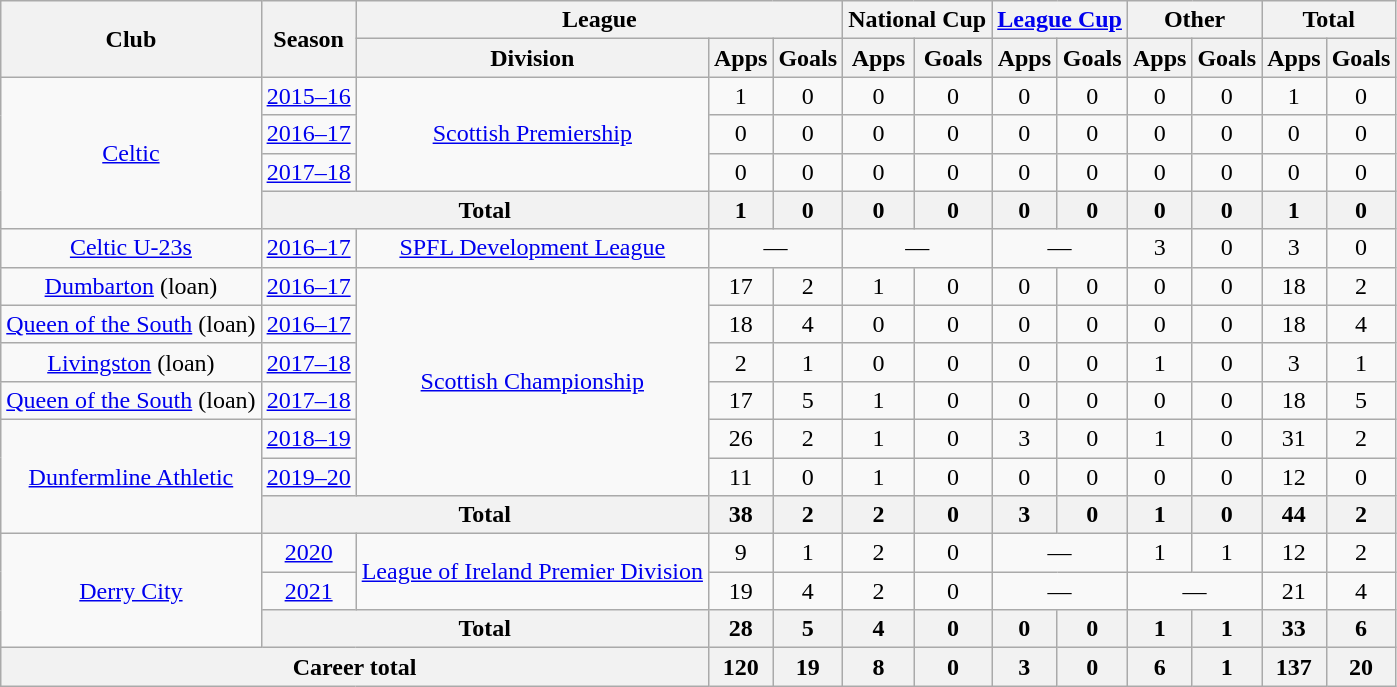<table class="wikitable" style="text-align: center">
<tr>
<th rowspan=2>Club</th>
<th rowspan=2>Season</th>
<th colspan=3>League</th>
<th colspan=2>National Cup</th>
<th colspan=2><a href='#'>League Cup</a></th>
<th colspan=2>Other</th>
<th colspan=2>Total</th>
</tr>
<tr>
<th>Division</th>
<th>Apps</th>
<th>Goals</th>
<th>Apps</th>
<th>Goals</th>
<th>Apps</th>
<th>Goals</th>
<th>Apps</th>
<th>Goals</th>
<th>Apps</th>
<th>Goals</th>
</tr>
<tr>
<td rowspan="4"><a href='#'>Celtic</a></td>
<td><a href='#'>2015–16</a></td>
<td rowspan="3"><a href='#'>Scottish Premiership</a></td>
<td>1</td>
<td>0</td>
<td>0</td>
<td>0</td>
<td>0</td>
<td>0</td>
<td>0</td>
<td>0</td>
<td>1</td>
<td>0</td>
</tr>
<tr>
<td><a href='#'>2016–17</a></td>
<td>0</td>
<td>0</td>
<td>0</td>
<td>0</td>
<td>0</td>
<td>0</td>
<td>0</td>
<td>0</td>
<td>0</td>
<td>0</td>
</tr>
<tr>
<td><a href='#'>2017–18</a></td>
<td>0</td>
<td>0</td>
<td>0</td>
<td>0</td>
<td>0</td>
<td>0</td>
<td>0</td>
<td>0</td>
<td>0</td>
<td>0</td>
</tr>
<tr>
<th colspan="2">Total</th>
<th>1</th>
<th>0</th>
<th>0</th>
<th>0</th>
<th>0</th>
<th>0</th>
<th>0</th>
<th>0</th>
<th>1</th>
<th>0</th>
</tr>
<tr>
<td><a href='#'>Celtic U-23s</a></td>
<td><a href='#'>2016–17</a></td>
<td><a href='#'>SPFL Development League</a></td>
<td colspan="2">—</td>
<td colspan="2">—</td>
<td colspan="2">—</td>
<td>3</td>
<td>0</td>
<td>3</td>
<td>0</td>
</tr>
<tr>
<td><a href='#'>Dumbarton</a> (loan)</td>
<td><a href='#'>2016–17</a></td>
<td rowspan="6"><a href='#'>Scottish Championship</a></td>
<td>17</td>
<td>2</td>
<td>1</td>
<td>0</td>
<td>0</td>
<td>0</td>
<td>0</td>
<td>0</td>
<td>18</td>
<td>2</td>
</tr>
<tr>
<td><a href='#'>Queen of the South</a> (loan)</td>
<td><a href='#'>2016–17</a></td>
<td>18</td>
<td>4</td>
<td>0</td>
<td>0</td>
<td>0</td>
<td>0</td>
<td>0</td>
<td>0</td>
<td>18</td>
<td>4</td>
</tr>
<tr>
<td><a href='#'>Livingston</a> (loan)</td>
<td><a href='#'>2017–18</a></td>
<td>2</td>
<td>1</td>
<td>0</td>
<td>0</td>
<td>0</td>
<td>0</td>
<td>1</td>
<td>0</td>
<td>3</td>
<td>1</td>
</tr>
<tr>
<td><a href='#'>Queen of the South</a> (loan)</td>
<td><a href='#'>2017–18</a></td>
<td>17</td>
<td>5</td>
<td>1</td>
<td>0</td>
<td>0</td>
<td>0</td>
<td>0</td>
<td>0</td>
<td>18</td>
<td>5</td>
</tr>
<tr>
<td rowspan=3><a href='#'>Dunfermline Athletic</a></td>
<td><a href='#'>2018–19</a></td>
<td>26</td>
<td>2</td>
<td>1</td>
<td>0</td>
<td>3</td>
<td>0</td>
<td>1</td>
<td>0</td>
<td>31</td>
<td>2</td>
</tr>
<tr>
<td><a href='#'>2019–20</a></td>
<td>11</td>
<td>0</td>
<td>1</td>
<td>0</td>
<td>0</td>
<td>0</td>
<td>0</td>
<td>0</td>
<td>12</td>
<td>0</td>
</tr>
<tr>
<th colspan="2">Total</th>
<th>38</th>
<th>2</th>
<th>2</th>
<th>0</th>
<th>3</th>
<th>0</th>
<th>1</th>
<th>0</th>
<th>44</th>
<th>2</th>
</tr>
<tr>
<td rowspan=3><a href='#'>Derry City</a></td>
<td><a href='#'>2020</a></td>
<td rowspan=2><a href='#'>League of Ireland Premier Division</a></td>
<td>9</td>
<td>1</td>
<td>2</td>
<td>0</td>
<td colspan="2">—</td>
<td>1</td>
<td>1</td>
<td>12</td>
<td>2</td>
</tr>
<tr>
<td><a href='#'>2021</a></td>
<td>19</td>
<td>4</td>
<td>2</td>
<td>0</td>
<td colspan="2">—</td>
<td colspan="2">—</td>
<td>21</td>
<td>4</td>
</tr>
<tr>
<th colspan="2">Total</th>
<th>28</th>
<th>5</th>
<th>4</th>
<th>0</th>
<th>0</th>
<th>0</th>
<th>1</th>
<th>1</th>
<th>33</th>
<th>6</th>
</tr>
<tr>
<th colspan="3">Career total</th>
<th>120</th>
<th>19</th>
<th>8</th>
<th>0</th>
<th>3</th>
<th>0</th>
<th>6</th>
<th>1</th>
<th>137</th>
<th>20</th>
</tr>
</table>
